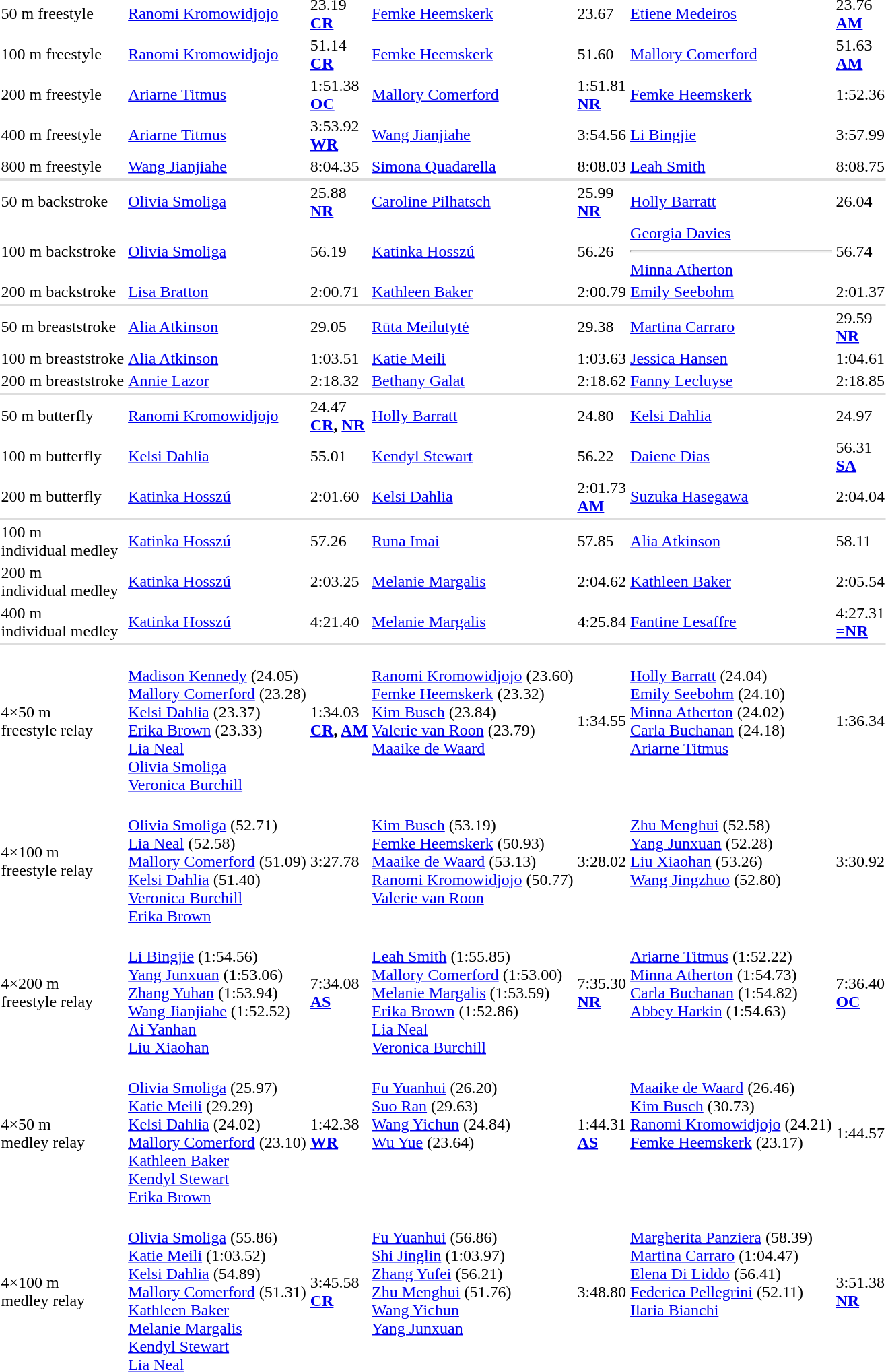<table>
<tr>
<td>50 m freestyle<br></td>
<td><a href='#'>Ranomi Kromowidjojo</a><br></td>
<td>23.19<br><strong><a href='#'>CR</a></strong></td>
<td><a href='#'>Femke Heemskerk</a><br></td>
<td>23.67</td>
<td><a href='#'>Etiene Medeiros</a><br></td>
<td>23.76<br><strong><a href='#'>AM</a></strong></td>
</tr>
<tr>
<td>100 m freestyle<br></td>
<td><a href='#'>Ranomi Kromowidjojo</a><br></td>
<td>51.14<br><strong><a href='#'>CR</a></strong></td>
<td><a href='#'>Femke Heemskerk</a><br></td>
<td>51.60</td>
<td><a href='#'>Mallory Comerford</a><br></td>
<td>51.63<br><strong><a href='#'>AM</a></strong></td>
</tr>
<tr>
<td>200 m freestyle<br></td>
<td><a href='#'>Ariarne Titmus</a><br></td>
<td>1:51.38<br><strong><a href='#'>OC</a></strong></td>
<td><a href='#'>Mallory Comerford</a><br></td>
<td>1:51.81<br><strong><a href='#'>NR</a></strong></td>
<td><a href='#'>Femke Heemskerk</a><br></td>
<td>1:52.36</td>
</tr>
<tr>
<td>400 m freestyle<br></td>
<td><a href='#'>Ariarne Titmus</a><br></td>
<td>3:53.92<br><strong><a href='#'>WR</a></strong></td>
<td><a href='#'>Wang Jianjiahe</a><br></td>
<td>3:54.56</td>
<td><a href='#'>Li Bingjie</a><br></td>
<td>3:57.99</td>
</tr>
<tr>
<td>800 m freestyle<br></td>
<td><a href='#'>Wang Jianjiahe</a><br></td>
<td>8:04.35</td>
<td><a href='#'>Simona Quadarella</a><br></td>
<td>8:08.03</td>
<td><a href='#'>Leah Smith</a><br></td>
<td>8:08.75</td>
</tr>
<tr bgcolor=#DDDDDD>
<td colspan=7></td>
</tr>
<tr>
<td>50 m backstroke<br></td>
<td><a href='#'>Olivia Smoliga</a><br></td>
<td>25.88<br><strong><a href='#'>NR</a></strong></td>
<td><a href='#'>Caroline Pilhatsch</a><br></td>
<td>25.99<br><strong><a href='#'>NR</a></strong></td>
<td><a href='#'>Holly Barratt</a><br></td>
<td>26.04</td>
</tr>
<tr>
<td>100 m backstroke<br></td>
<td><a href='#'>Olivia Smoliga</a><br></td>
<td>56.19</td>
<td><a href='#'>Katinka Hosszú</a><br></td>
<td>56.26</td>
<td><a href='#'>Georgia Davies</a><br><hr><a href='#'>Minna Atherton</a><br></td>
<td>56.74</td>
</tr>
<tr>
<td>200 m backstroke<br></td>
<td><a href='#'>Lisa Bratton</a><br></td>
<td>2:00.71</td>
<td><a href='#'>Kathleen Baker</a><br></td>
<td>2:00.79</td>
<td><a href='#'>Emily Seebohm</a><br></td>
<td>2:01.37</td>
</tr>
<tr bgcolor=#DDDDDD>
<td colspan=7></td>
</tr>
<tr>
<td>50 m breaststroke<br></td>
<td><a href='#'>Alia Atkinson</a><br></td>
<td>29.05</td>
<td><a href='#'>Rūta Meilutytė</a><br></td>
<td>29.38</td>
<td><a href='#'>Martina Carraro</a><br></td>
<td>29.59<br><strong><a href='#'>NR</a></strong></td>
</tr>
<tr>
<td>100 m breaststroke<br></td>
<td><a href='#'>Alia Atkinson</a><br></td>
<td>1:03.51</td>
<td><a href='#'>Katie Meili</a><br></td>
<td>1:03.63</td>
<td><a href='#'>Jessica Hansen</a><br></td>
<td>1:04.61</td>
</tr>
<tr>
<td>200 m breaststroke<br></td>
<td><a href='#'>Annie Lazor</a><br></td>
<td>2:18.32</td>
<td><a href='#'>Bethany Galat</a><br></td>
<td>2:18.62</td>
<td><a href='#'>Fanny Lecluyse</a><br></td>
<td>2:18.85</td>
</tr>
<tr bgcolor=#DDDDDD>
<td colspan=7></td>
</tr>
<tr>
<td>50 m butterfly<br></td>
<td><a href='#'>Ranomi Kromowidjojo</a><br></td>
<td>24.47<br><strong><a href='#'>CR</a>, <a href='#'>NR</a></strong></td>
<td><a href='#'>Holly Barratt</a><br></td>
<td>24.80</td>
<td><a href='#'>Kelsi Dahlia</a><br></td>
<td>24.97</td>
</tr>
<tr>
<td>100 m butterfly<br></td>
<td><a href='#'>Kelsi Dahlia</a><br></td>
<td>55.01</td>
<td><a href='#'>Kendyl Stewart</a><br></td>
<td>56.22</td>
<td><a href='#'>Daiene Dias</a><br></td>
<td>56.31<br><strong><a href='#'>SA</a></strong></td>
</tr>
<tr>
<td>200 m butterfly<br></td>
<td><a href='#'>Katinka Hosszú</a><br></td>
<td>2:01.60</td>
<td><a href='#'>Kelsi Dahlia</a><br></td>
<td>2:01.73<br><strong><a href='#'>AM</a></strong></td>
<td><a href='#'>Suzuka Hasegawa</a><br></td>
<td>2:04.04</td>
</tr>
<tr bgcolor=#DDDDDD>
<td colspan=7></td>
</tr>
<tr>
<td>100 m<br>individual medley<br></td>
<td><a href='#'>Katinka Hosszú</a><br></td>
<td>57.26</td>
<td><a href='#'>Runa Imai</a><br></td>
<td>57.85</td>
<td><a href='#'>Alia Atkinson</a><br></td>
<td>58.11</td>
</tr>
<tr>
<td>200 m<br>individual medley<br></td>
<td><a href='#'>Katinka Hosszú</a><br></td>
<td>2:03.25</td>
<td><a href='#'>Melanie Margalis</a><br></td>
<td>2:04.62</td>
<td><a href='#'>Kathleen Baker</a><br></td>
<td>2:05.54</td>
</tr>
<tr>
<td>400 m<br>individual medley<br></td>
<td><a href='#'>Katinka Hosszú</a><br></td>
<td>4:21.40</td>
<td><a href='#'>Melanie Margalis</a><br></td>
<td>4:25.84</td>
<td><a href='#'>Fantine Lesaffre</a><br></td>
<td>4:27.31<br><strong><a href='#'>=NR</a></strong></td>
</tr>
<tr bgcolor=#DDDDDD>
<td colspan=7></td>
</tr>
<tr>
<td>4×50 m<br>freestyle relay<br></td>
<td valign=top><br><a href='#'>Madison Kennedy</a> (24.05)<br><a href='#'>Mallory Comerford</a> (23.28)<br><a href='#'>Kelsi Dahlia</a> (23.37)<br><a href='#'>Erika Brown</a> (23.33)<br><a href='#'>Lia Neal</a><br><a href='#'>Olivia Smoliga</a><br><a href='#'>Veronica Burchill</a></td>
<td>1:34.03<br><strong><a href='#'>CR</a>, <a href='#'>AM</a></strong></td>
<td valign=top><br><a href='#'>Ranomi Kromowidjojo</a> (23.60)<br><a href='#'>Femke Heemskerk</a> (23.32)<br><a href='#'>Kim Busch</a> (23.84)<br><a href='#'>Valerie van Roon</a> (23.79)<br><a href='#'>Maaike de Waard</a></td>
<td>1:34.55</td>
<td valign=top><br><a href='#'>Holly Barratt</a> (24.04)<br><a href='#'>Emily Seebohm</a> (24.10)<br><a href='#'>Minna Atherton</a> (24.02)<br><a href='#'>Carla Buchanan</a> (24.18)<br><a href='#'>Ariarne Titmus</a></td>
<td>1:36.34</td>
</tr>
<tr>
<td>4×100 m<br>freestyle relay<br></td>
<td valign=top><br><a href='#'>Olivia Smoliga</a> (52.71)<br><a href='#'>Lia Neal</a> (52.58)<br><a href='#'>Mallory Comerford</a> (51.09)<br><a href='#'>Kelsi Dahlia</a> (51.40)<br><a href='#'>Veronica Burchill</a><br><a href='#'>Erika Brown</a></td>
<td>3:27.78</td>
<td valign=top><br><a href='#'>Kim Busch</a> (53.19)<br><a href='#'>Femke Heemskerk</a> (50.93)<br><a href='#'>Maaike de Waard</a> (53.13)<br><a href='#'>Ranomi Kromowidjojo</a> (50.77)<br><a href='#'>Valerie van Roon</a></td>
<td>3:28.02</td>
<td valign=top><br><a href='#'>Zhu Menghui</a> (52.58)<br><a href='#'>Yang Junxuan</a> (52.28)<br><a href='#'>Liu Xiaohan</a> (53.26)<br><a href='#'>Wang Jingzhuo</a> (52.80)</td>
<td>3:30.92</td>
</tr>
<tr>
<td>4×200 m<br>freestyle relay<br></td>
<td valign=top><br><a href='#'>Li Bingjie</a> (1:54.56)<br><a href='#'>Yang Junxuan</a> (1:53.06)<br><a href='#'>Zhang Yuhan</a> (1:53.94)<br><a href='#'>Wang Jianjiahe</a> (1:52.52)<br><a href='#'>Ai Yanhan</a><br><a href='#'>Liu Xiaohan</a></td>
<td>7:34.08<br><strong><a href='#'>AS</a></strong></td>
<td valign=top><br><a href='#'>Leah Smith</a> (1:55.85)<br><a href='#'>Mallory Comerford</a> (1:53.00)<br><a href='#'>Melanie Margalis</a> (1:53.59)<br><a href='#'>Erika Brown</a> (1:52.86)<br><a href='#'>Lia Neal</a><br><a href='#'>Veronica Burchill</a></td>
<td>7:35.30<br><strong><a href='#'>NR</a></strong></td>
<td valign=top><br><a href='#'>Ariarne Titmus</a> (1:52.22)<br><a href='#'>Minna Atherton</a> (1:54.73)<br><a href='#'>Carla Buchanan</a> (1:54.82)<br><a href='#'>Abbey Harkin</a> (1:54.63)</td>
<td>7:36.40<br><strong><a href='#'>OC</a></strong></td>
</tr>
<tr>
<td>4×50 m<br>medley relay<br></td>
<td valign=top><br><a href='#'>Olivia Smoliga</a> (25.97)<br><a href='#'>Katie Meili</a> (29.29)<br><a href='#'>Kelsi Dahlia</a> (24.02)<br><a href='#'>Mallory Comerford</a> (23.10)<br><a href='#'>Kathleen Baker</a><br><a href='#'>Kendyl Stewart</a><br><a href='#'>Erika Brown</a></td>
<td>1:42.38<br><strong><a href='#'>WR</a></strong></td>
<td valign=top><br><a href='#'>Fu Yuanhui</a> (26.20)<br><a href='#'>Suo Ran</a> (29.63)<br><a href='#'>Wang Yichun</a> (24.84)<br><a href='#'>Wu Yue</a> (23.64)</td>
<td>1:44.31<br><strong><a href='#'>AS</a></strong></td>
<td valign=top><br><a href='#'>Maaike de Waard</a> (26.46)<br><a href='#'>Kim Busch</a> (30.73)<br><a href='#'>Ranomi Kromowidjojo</a> (24.21)<br><a href='#'>Femke Heemskerk</a> (23.17)</td>
<td>1:44.57</td>
</tr>
<tr>
<td>4×100 m<br>medley relay<br></td>
<td valign=top><br><a href='#'>Olivia Smoliga</a> (55.86)<br><a href='#'>Katie Meili</a> (1:03.52)<br><a href='#'>Kelsi Dahlia</a> (54.89)<br><a href='#'>Mallory Comerford</a> (51.31)<br><a href='#'>Kathleen Baker</a><br><a href='#'>Melanie Margalis</a><br><a href='#'>Kendyl Stewart</a><br><a href='#'>Lia Neal</a></td>
<td>3:45.58<br><strong><a href='#'>CR</a></strong></td>
<td valign=top><br><a href='#'>Fu Yuanhui</a> (56.86)<br><a href='#'>Shi Jinglin</a> (1:03.97)<br><a href='#'>Zhang Yufei</a> (56.21)<br><a href='#'>Zhu Menghui</a> (51.76)<br><a href='#'>Wang Yichun</a><br><a href='#'>Yang Junxuan</a></td>
<td>3:48.80</td>
<td valign=top><br><a href='#'>Margherita Panziera</a> (58.39)<br><a href='#'>Martina Carraro</a> (1:04.47)<br><a href='#'>Elena Di Liddo</a> (56.41)<br><a href='#'>Federica Pellegrini</a> (52.11)<br><a href='#'>Ilaria Bianchi</a></td>
<td>3:51.38<br><strong><a href='#'>NR</a></strong></td>
</tr>
</table>
